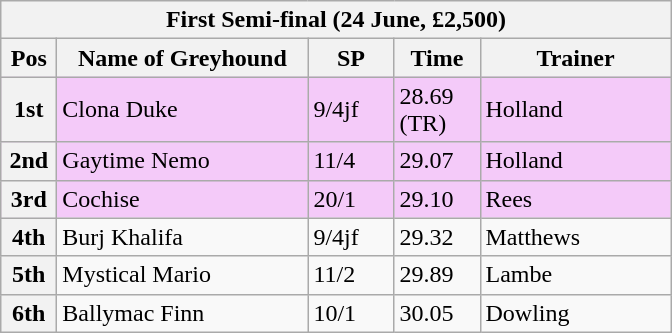<table class="wikitable">
<tr>
<th colspan="6">First Semi-final (24 June, £2,500)</th>
</tr>
<tr>
<th width=30>Pos</th>
<th width=160>Name of Greyhound</th>
<th width=50>SP</th>
<th width=50>Time</th>
<th width=120>Trainer</th>
</tr>
<tr style="background: #f4caf9;">
<th>1st</th>
<td>Clona Duke</td>
<td>9/4jf</td>
<td>28.69 (TR)</td>
<td>Holland</td>
</tr>
<tr style="background: #f4caf9;">
<th>2nd</th>
<td>Gaytime Nemo</td>
<td>11/4</td>
<td>29.07</td>
<td>Holland</td>
</tr>
<tr style="background: #f4caf9;">
<th>3rd</th>
<td>Cochise</td>
<td>20/1</td>
<td>29.10</td>
<td>Rees</td>
</tr>
<tr>
<th>4th</th>
<td>Burj Khalifa</td>
<td>9/4jf</td>
<td>29.32</td>
<td>Matthews</td>
</tr>
<tr>
<th>5th</th>
<td>Mystical Mario</td>
<td>11/2</td>
<td>29.89</td>
<td>Lambe</td>
</tr>
<tr>
<th>6th</th>
<td>Ballymac Finn</td>
<td>10/1</td>
<td>30.05</td>
<td>Dowling</td>
</tr>
</table>
